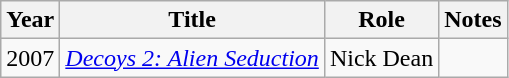<table class="wikitable sortable">
<tr>
<th>Year</th>
<th>Title</th>
<th>Role</th>
<th>Notes</th>
</tr>
<tr>
<td>2007</td>
<td><em><a href='#'>Decoys 2: Alien Seduction</a></em></td>
<td>Nick Dean</td>
<td></td>
</tr>
</table>
